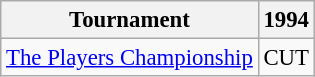<table class="wikitable" style="font-size:95%;text-align:center;">
<tr>
<th>Tournament</th>
<th>1994</th>
</tr>
<tr>
<td align=left><a href='#'>The Players Championship</a></td>
<td>CUT</td>
</tr>
</table>
